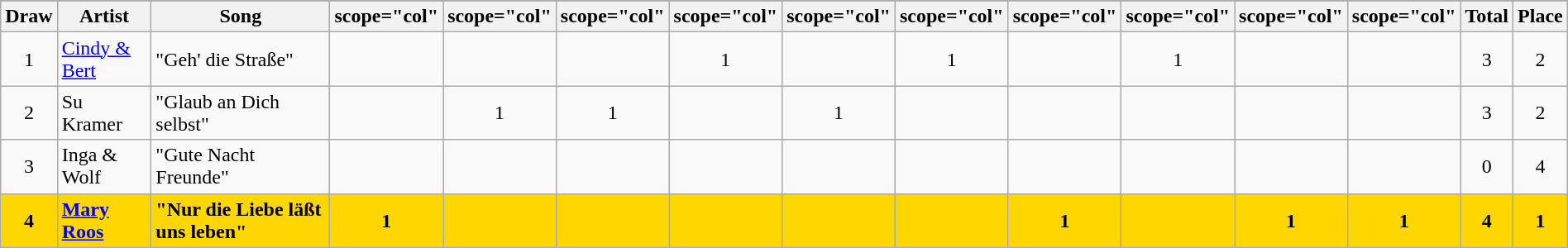<table class="wikitable plainrowheaders" style="margin: 1em auto 1em auto; text-align:center;">
<tr>
</tr>
<tr>
<th scope="col">Draw</th>
<th scope="col">Artist</th>
<th scope="col">Song</th>
<th>scope="col" </th>
<th>scope="col" </th>
<th>scope="col" </th>
<th>scope="col" </th>
<th>scope="col" </th>
<th>scope="col" </th>
<th>scope="col" </th>
<th>scope="col" </th>
<th>scope="col" </th>
<th>scope="col" </th>
<th scope="col">Total</th>
<th scope="col">Place</th>
</tr>
<tr>
<td>1</td>
<td align="left"><a href='#'>Cindy & Bert</a></td>
<td align="left">"Geh' die Straße"</td>
<td></td>
<td></td>
<td></td>
<td>1</td>
<td></td>
<td>1</td>
<td></td>
<td>1</td>
<td></td>
<td></td>
<td>3</td>
<td>2</td>
</tr>
<tr>
<td>2</td>
<td align="left">Su Kramer</td>
<td align="left">"Glaub an Dich selbst"</td>
<td></td>
<td>1</td>
<td>1</td>
<td></td>
<td>1</td>
<td></td>
<td></td>
<td></td>
<td></td>
<td></td>
<td>3</td>
<td>2</td>
</tr>
<tr>
<td>3</td>
<td align="left">Inga & Wolf</td>
<td align="left">"Gute Nacht Freunde"</td>
<td></td>
<td></td>
<td></td>
<td></td>
<td></td>
<td></td>
<td></td>
<td></td>
<td></td>
<td></td>
<td>0</td>
<td>4</td>
</tr>
<tr style="font-weight:bold; background:gold;">
<td>4</td>
<td align="left"><a href='#'>Mary Roos</a></td>
<td align="left">"Nur die Liebe läßt uns leben"</td>
<td>1</td>
<td></td>
<td></td>
<td></td>
<td></td>
<td></td>
<td>1</td>
<td></td>
<td>1</td>
<td>1</td>
<td>4</td>
<td>1</td>
</tr>
</table>
